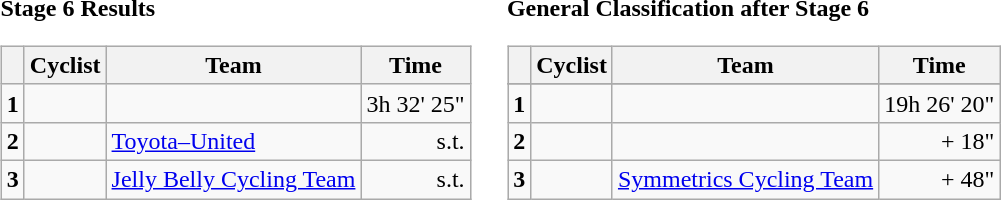<table>
<tr>
<td><strong>Stage 6 Results</strong><br><table class="wikitable">
<tr>
<th></th>
<th>Cyclist</th>
<th>Team</th>
<th>Time</th>
</tr>
<tr>
<td><strong>1</strong></td>
<td> </td>
<td></td>
<td align=right>3h 32' 25"</td>
</tr>
<tr>
<td><strong>2</strong></td>
<td></td>
<td><a href='#'>Toyota–United</a></td>
<td align=right>s.t.</td>
</tr>
<tr>
<td><strong>3</strong></td>
<td></td>
<td><a href='#'>Jelly Belly Cycling Team</a></td>
<td align=right>s.t.</td>
</tr>
</table>
</td>
<td></td>
<td><strong>General Classification after Stage 6</strong><br><table class="wikitable">
<tr>
<th></th>
<th>Cyclist</th>
<th>Team</th>
<th>Time</th>
</tr>
<tr>
</tr>
<tr>
<td><strong>1</strong></td>
<td> </td>
<td></td>
<td align=right>19h 26' 20"</td>
</tr>
<tr>
<td><strong>2</strong></td>
<td></td>
<td></td>
<td align=right>+ 18"</td>
</tr>
<tr>
<td><strong>3</strong></td>
<td></td>
<td><a href='#'>Symmetrics Cycling Team</a></td>
<td align=right>+ 48"</td>
</tr>
</table>
</td>
</tr>
</table>
